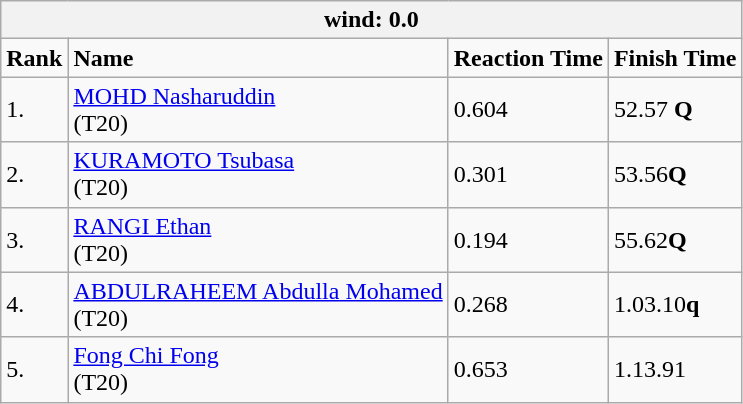<table class="wikitable">
<tr>
<th colspan="4">wind: 0.0</th>
</tr>
<tr>
<td><strong>Rank</strong></td>
<td><strong>Name</strong></td>
<td><strong>Reaction Time</strong></td>
<td><strong>Finish Time</strong></td>
</tr>
<tr>
<td>1.</td>
<td><a href='#'>MOHD Nasharuddin</a><br>(T20)<br></td>
<td>0.604</td>
<td>52.57 <strong>Q</strong></td>
</tr>
<tr>
<td>2.</td>
<td><a href='#'>KURAMOTO Tsubasa</a><br>(T20)<br></td>
<td>0.301</td>
<td>53.56<strong>Q</strong></td>
</tr>
<tr>
<td>3.</td>
<td><a href='#'>RANGI Ethan</a><br>(T20)<br></td>
<td>0.194</td>
<td>55.62<strong>Q</strong></td>
</tr>
<tr>
<td>4.</td>
<td><a href='#'>ABDULRAHEEM Abdulla Mohamed</a><br>(T20)<br></td>
<td>0.268</td>
<td>1.03.10<strong>q</strong></td>
</tr>
<tr>
<td>5.</td>
<td><a href='#'>Fong Chi Fong</a><br>(T20)<br></td>
<td>0.653</td>
<td>1.13.91</td>
</tr>
</table>
